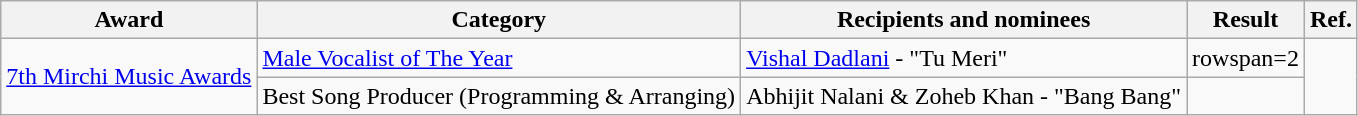<table class="wikitable sortable">
<tr>
<th>Award</th>
<th>Category</th>
<th>Recipients and nominees</th>
<th>Result</th>
<th>Ref.</th>
</tr>
<tr>
<td rowspan=2><a href='#'>7th Mirchi Music Awards</a></td>
<td><a href='#'>Male Vocalist of The Year</a></td>
<td><a href='#'>Vishal Dadlani</a> - "Tu Meri"</td>
<td>rowspan=2 </td>
<td rowspan=2></td>
</tr>
<tr>
<td>Best Song Producer (Programming & Arranging)</td>
<td>Abhijit Nalani & Zoheb Khan - "Bang Bang"</td>
</tr>
</table>
